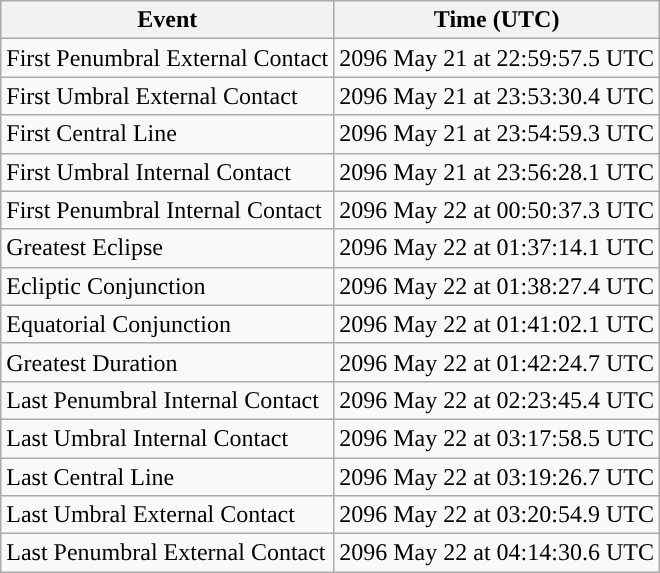<table class="wikitable">
<tr>
<th>Event</th>
<th>Time (UTC)</th>
</tr>
<tr>
<td>First Penumbral External Contact</td>
<td>2096 May 21 at 22:59:57.5 UTC</td>
</tr>
<tr>
<td>First Umbral External Contact</td>
<td>2096 May 21 at 23:53:30.4 UTC</td>
</tr>
<tr>
<td>First Central Line</td>
<td>2096 May 21 at 23:54:59.3 UTC</td>
</tr>
<tr>
<td>First Umbral Internal Contact</td>
<td>2096 May 21 at 23:56:28.1 UTC</td>
</tr>
<tr>
<td>First Penumbral Internal Contact</td>
<td>2096 May 22 at 00:50:37.3 UTC</td>
</tr>
<tr>
<td>Greatest Eclipse</td>
<td>2096 May 22 at 01:37:14.1 UTC</td>
</tr>
<tr>
<td>Ecliptic Conjunction</td>
<td>2096 May 22 at 01:38:27.4 UTC</td>
</tr>
<tr>
<td>Equatorial Conjunction</td>
<td>2096 May 22 at 01:41:02.1 UTC</td>
</tr>
<tr>
<td>Greatest Duration</td>
<td>2096 May 22 at 01:42:24.7 UTC</td>
</tr>
<tr>
<td>Last Penumbral Internal Contact</td>
<td>2096 May 22 at 02:23:45.4 UTC</td>
</tr>
<tr>
<td>Last Umbral Internal Contact</td>
<td>2096 May 22 at 03:17:58.5 UTC</td>
</tr>
<tr>
<td>Last Central Line</td>
<td>2096 May 22 at 03:19:26.7 UTC</td>
</tr>
<tr>
<td>Last Umbral External Contact</td>
<td>2096 May 22 at 03:20:54.9 UTC</td>
</tr>
<tr>
<td>Last Penumbral External Contact</td>
<td>2096 May 22 at 04:14:30.6 UTC</td>
</tr>
</table>
